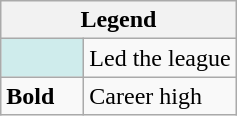<table class="wikitable mw-collapsible">
<tr>
<th colspan="2">Legend</th>
</tr>
<tr>
<td style="background:#cfecec; width:3em;"></td>
<td>Led the league</td>
</tr>
<tr>
<td><strong>Bold</strong></td>
<td>Career high</td>
</tr>
</table>
